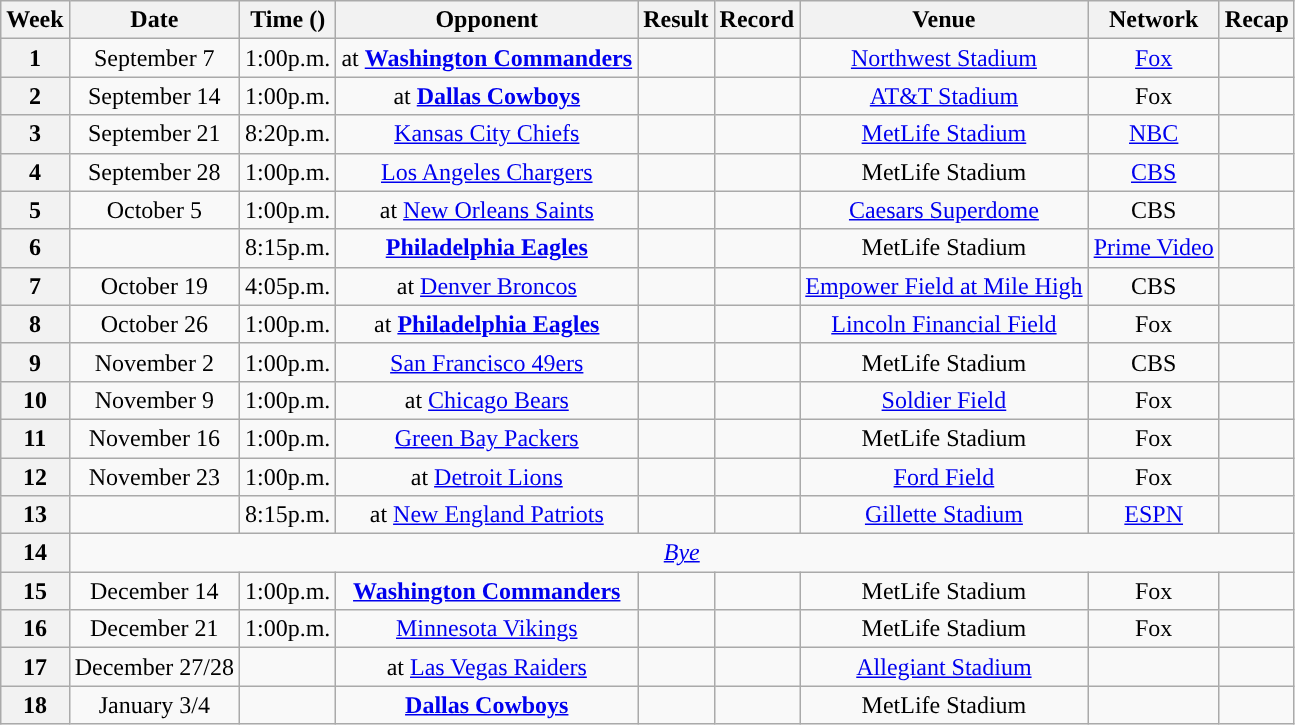<table class="wikitable" style="text-align:center">
<tr>
<th>Week</th>
<th>Date</th>
<th>Time (<a href='#'></a>)</th>
<th>Opponent</th>
<th>Result</th>
<th>Record</th>
<th>Venue</th>
<th>Network</th>
<th>Recap</th>
</tr>
<tr>
<th>1 </th>
<td>September 7</td>
<td>1:00p.m.</td>
<td>at <strong><a href='#'>Washington Commanders</a></strong></td>
<td></td>
<td></td>
<td><a href='#'>Northwest Stadium</a></td>
<td><a href='#'>Fox</a></td>
<td></td>
</tr>
<tr>
<th>2 </th>
<td>September 14</td>
<td>1:00p.m.</td>
<td>at <strong><a href='#'>Dallas Cowboys</a></strong></td>
<td></td>
<td></td>
<td><a href='#'>AT&T Stadium</a></td>
<td>Fox</td>
<td></td>
</tr>
<tr>
<th>3 </th>
<td>September 21</td>
<td>8:20p.m.</td>
<td><a href='#'>Kansas City Chiefs</a></td>
<td></td>
<td></td>
<td><a href='#'>MetLife Stadium</a></td>
<td><a href='#'>NBC</a></td>
<td></td>
</tr>
<tr>
<th>4 </th>
<td>September 28</td>
<td>1:00p.m.</td>
<td><a href='#'>Los Angeles Chargers</a></td>
<td></td>
<td></td>
<td>MetLife Stadium</td>
<td><a href='#'>CBS</a></td>
<td></td>
</tr>
<tr>
<th>5 </th>
<td>October 5</td>
<td>1:00p.m.</td>
<td>at <a href='#'>New Orleans Saints</a></td>
<td></td>
<td></td>
<td><a href='#'>Caesars Superdome</a></td>
<td>CBS</td>
<td></td>
</tr>
<tr>
<th>6 </th>
<td></td>
<td>8:15p.m.</td>
<td><strong><a href='#'>Philadelphia Eagles</a></strong></td>
<td></td>
<td></td>
<td>MetLife Stadium</td>
<td><a href='#'>Prime Video</a></td>
<td></td>
</tr>
<tr>
<th>7 </th>
<td>October 19</td>
<td>4:05p.m.</td>
<td>at <a href='#'>Denver Broncos</a></td>
<td></td>
<td></td>
<td><a href='#'>Empower Field at Mile High</a></td>
<td>CBS</td>
<td></td>
</tr>
<tr>
<th>8 </th>
<td>October 26</td>
<td>1:00p.m.</td>
<td>at <strong><a href='#'>Philadelphia Eagles</a></strong></td>
<td></td>
<td></td>
<td><a href='#'>Lincoln Financial Field</a></td>
<td>Fox</td>
<td></td>
</tr>
<tr>
<th>9 </th>
<td>November 2</td>
<td>1:00p.m.</td>
<td><a href='#'>San Francisco 49ers</a></td>
<td></td>
<td></td>
<td>MetLife Stadium</td>
<td>CBS</td>
<td></td>
</tr>
<tr>
<th>10 </th>
<td>November 9</td>
<td>1:00p.m.</td>
<td>at <a href='#'>Chicago Bears</a></td>
<td></td>
<td></td>
<td><a href='#'>Soldier Field</a></td>
<td>Fox</td>
<td></td>
</tr>
<tr>
<th>11 </th>
<td>November 16</td>
<td>1:00p.m.</td>
<td><a href='#'>Green Bay Packers</a></td>
<td></td>
<td></td>
<td>MetLife Stadium</td>
<td>Fox</td>
<td></td>
</tr>
<tr>
<th>12 </th>
<td>November 23</td>
<td>1:00p.m.</td>
<td>at <a href='#'>Detroit Lions</a></td>
<td></td>
<td></td>
<td><a href='#'>Ford Field</a></td>
<td>Fox</td>
<td></td>
</tr>
<tr>
<th>13 </th>
<td></td>
<td>8:15p.m.</td>
<td>at <a href='#'>New England Patriots</a></td>
<td></td>
<td></td>
<td><a href='#'>Gillette Stadium</a></td>
<td><a href='#'>ESPN</a></td>
<td></td>
</tr>
<tr>
<th>14</th>
<td colspan=8><em><a href='#'>Bye</a></td>
</tr>
<tr>
<th>15 </th>
<td>December 14</td>
<td>1:00p.m.</td>
<td><strong><a href='#'>Washington Commanders</a></strong></td>
<td></td>
<td></td>
<td>MetLife Stadium</td>
<td>Fox</td>
<td></td>
</tr>
<tr>
<th>16 </th>
<td>December 21</td>
<td>1:00p.m.</td>
<td><a href='#'>Minnesota Vikings</a></td>
<td></td>
<td></td>
<td>MetLife Stadium</td>
<td>Fox</td>
<td></td>
</tr>
<tr>
<th>17 </th>
<td>December 27/28</td>
<td></td>
<td>at <a href='#'>Las Vegas Raiders</a></td>
<td></td>
<td></td>
<td><a href='#'>Allegiant Stadium</a></td>
<td></td>
<td></td>
</tr>
<tr>
<th>18 </th>
<td>January 3/4</td>
<td></td>
<td><strong><a href='#'>Dallas Cowboys</a></strong></td>
<td></td>
<td></td>
<td>MetLife Stadium</td>
<td></td>
<td></td>
</tr>
</table>
